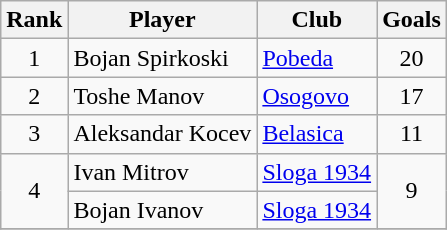<table class="wikitable" style="text-align:center">
<tr>
<th>Rank</th>
<th>Player</th>
<th>Club</th>
<th>Goals</th>
</tr>
<tr>
<td>1</td>
<td align="left"> Bojan Spirkoski</td>
<td align="left"><a href='#'>Pobeda</a></td>
<td>20</td>
</tr>
<tr>
<td>2</td>
<td align="left"> Toshe Manov</td>
<td align="left"><a href='#'>Osogovo</a></td>
<td>17</td>
</tr>
<tr>
<td>3</td>
<td align="left"> Aleksandar Kocev</td>
<td align="left"><a href='#'>Belasica</a></td>
<td>11</td>
</tr>
<tr>
<td rowspan="2">4</td>
<td align="left"> Ivan Mitrov</td>
<td align="left"><a href='#'>Sloga 1934</a></td>
<td rowspan="2">9</td>
</tr>
<tr>
<td align="left"> Bojan Ivanov</td>
<td align="left"><a href='#'>Sloga 1934</a></td>
</tr>
<tr>
</tr>
</table>
